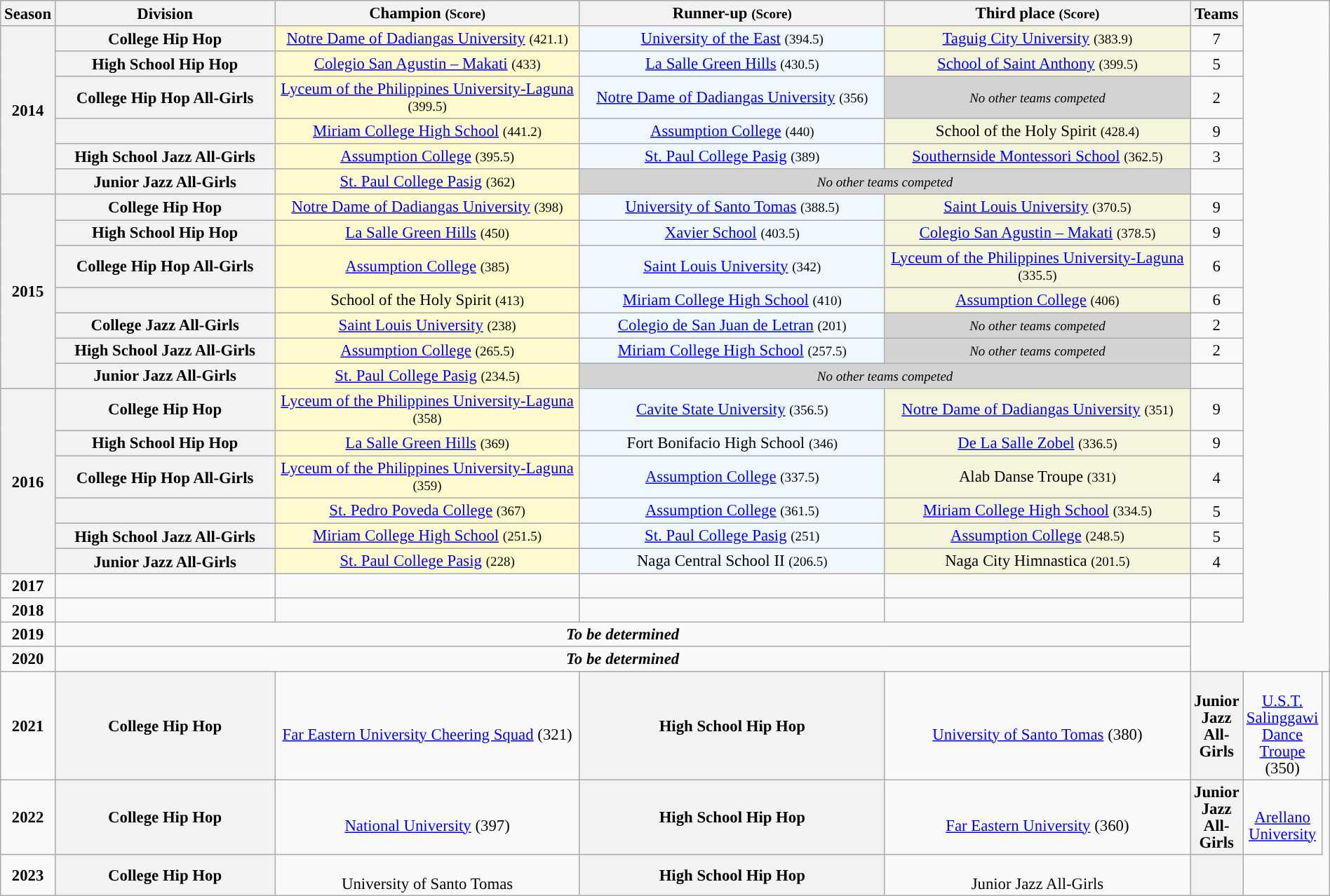<table class="wikitable sortable" style="text-align:center; font-size:95%; line-height:16px; width:100%;">
<tr>
<th style="width:03%;">Season</th>
<th style="width:18%;">Division</th>
<th style="width:25%;">Champion <small>(Score)</small></th>
<th style="width:25%;">Runner-up <small>(Score)</small></th>
<th style="width:25%;">Third place <small>(Score)</small></th>
<th style="width:03%;">Teams</th>
</tr>
<tr>
<th rowspan="6">2014</th>
<th>College Hip Hop</th>
<td style="background:#FFFACD;"><a href='#'>Notre Dame of Dadiangas University</a> <small>(421.1)</small></td>
<td style="background:#F0F8FF;"><a href='#'>University of the East</a> <small>(394.5)</small></td>
<td style="background:#F5F5DC;"><a href='#'>Taguig City University</a> <small>(383.9)</small></td>
<td>7</td>
</tr>
<tr>
<th>High School Hip Hop</th>
<td style="background:#FFFACD;"><a href='#'>Colegio San Agustin – Makati</a> <small>(433)</small></td>
<td style="background:#F0F8FF;"><a href='#'>La Salle Green Hills</a> <small>(430.5)</small></td>
<td style="background:#F5F5DC;"><a href='#'>School of Saint Anthony</a> <small>(399.5)</small></td>
<td>5</td>
</tr>
<tr>
<th>College Hip Hop All-Girls</th>
<td style="background:#FFFACD;"><a href='#'>Lyceum of the Philippines University-Laguna</a> <small>(399.5)</small></td>
<td style="background:#F0F8FF;"><a href='#'>Notre Dame of Dadiangas University</a> <small>(356)</small></td>
<td style="background:lightgrey;"><em><small>No other teams competed</small></em></td>
<td>2</td>
</tr>
<tr>
<th></th>
<td style="background:#FFFACD;"><a href='#'>Miriam College High School</a> <small>(441.2)</small></td>
<td style="background:#F0F8FF;"><a href='#'>Assumption College</a> <small>(440)</small></td>
<td style="background:#F5F5DC;">School of the Holy Spirit <small>(428.4)</small></td>
<td>9</td>
</tr>
<tr>
<th>High School Jazz All-Girls</th>
<td style="background:#FFFACD;"><a href='#'>Assumption College</a> <small>(395.5)</small></td>
<td style="background:#F0F8FF;"><a href='#'>St. Paul College Pasig</a> <small>(389)</small></td>
<td style="background:#F5F5DC;"><a href='#'>Southernside Montessori School</a> <small>(362.5)</small></td>
<td>3</td>
</tr>
<tr>
<th>Junior Jazz All-Girls</th>
<td style="background:#FFFACD;"><a href='#'>St. Paul College Pasig</a> <small>(362)</small></td>
<td colspan="2" style="background:lightgrey;"><em><small>No other teams competed</small></em></td>
<td></td>
</tr>
<tr>
<th rowspan="7">2015</th>
<th>College Hip Hop</th>
<td style="background:#FFFACD;"><a href='#'>Notre Dame of Dadiangas University</a> <small>(398)</small></td>
<td style="background:#F0F8FF;"><a href='#'>University of Santo Tomas</a> <small>(388.5)</small></td>
<td style="background:#F5F5DC;"><a href='#'>Saint Louis University</a> <small>(370.5)</small></td>
<td>9</td>
</tr>
<tr>
<th>High School Hip Hop</th>
<td style="background:#FFFACD;"><a href='#'>La Salle Green Hills</a> <small>(450)</small></td>
<td style="background:#F0F8FF;"><a href='#'>Xavier School</a> <small>(403.5)</small></td>
<td style="background:#F5F5DC;"><a href='#'>Colegio San Agustin – Makati</a> <small>(378.5)</small></td>
<td>9</td>
</tr>
<tr>
<th>College Hip Hop All-Girls</th>
<td style="background:#FFFACD;"><a href='#'>Assumption College</a> <small>(385)</small></td>
<td style="background:#F0F8FF;"><a href='#'>Saint Louis University</a> <small>(342)</small></td>
<td style="background:#F5F5DC;"><a href='#'>Lyceum of the Philippines University-Laguna</a> <small>(335.5)</small></td>
<td>6</td>
</tr>
<tr>
<th></th>
<td style="background:#FFFACD;">School of the Holy Spirit <small>(413)</small></td>
<td style="background:#F0F8FF;"><a href='#'>Miriam College High School</a> <small>(410)</small></td>
<td style="background:#F5F5DC;"><a href='#'>Assumption College</a> <small>(406)</small></td>
<td>6</td>
</tr>
<tr>
<th>College Jazz All-Girls</th>
<td style="background:#FFFACD;"><a href='#'>Saint Louis University</a> <small>(238)</small></td>
<td style="background:#F0F8FF;"><a href='#'>Colegio de San Juan de Letran</a> <small>(201)</small></td>
<td colspan="1" style="background:lightgrey;"><em><small>No other teams competed</small></em></td>
<td>2</td>
</tr>
<tr>
<th>High School Jazz All-Girls</th>
<td style="background:#FFFACD;"><a href='#'>Assumption College</a> <small>(265.5)</small></td>
<td style="background:#F0F8FF;"><a href='#'>Miriam College High School</a> <small>(257.5)</small></td>
<td colspan="1" style="background:lightgrey;"><em><small>No other teams competed</small></em></td>
<td>2</td>
</tr>
<tr>
<th>Junior Jazz All-Girls</th>
<td style="background:#FFFACD;"><a href='#'>St. Paul College Pasig</a> <small>(234.5)</small></td>
<td colspan="2" style="background:lightgrey;"><em><small>No other teams competed</small></em></td>
<td></td>
</tr>
<tr>
<th rowspan="6">2016</th>
<th>College Hip Hop</th>
<td style="background:#FFFACD;"><a href='#'>Lyceum of the Philippines University-Laguna</a> <small>(358)</small></td>
<td style="background:#F0F8FF;"><a href='#'>Cavite State University</a> <small>(356.5)</small></td>
<td style="background:#F5F5DC;"><a href='#'>Notre Dame of Dadiangas University</a> <small>(351)</small></td>
<td>9</td>
</tr>
<tr>
<th>High School Hip Hop</th>
<td style="background:#FFFACD;"><a href='#'>La Salle Green Hills</a> <small>(369)</small></td>
<td style="background:#F0F8FF;">Fort Bonifacio High School <small>(346)</small></td>
<td style="background:#F5F5DC;"><a href='#'>De La Salle Zobel</a> <small>(336.5)</small></td>
<td>9</td>
</tr>
<tr>
<th>College Hip Hop All-Girls</th>
<td style="background:#FFFACD;"><a href='#'>Lyceum of the Philippines University-Laguna</a> <small>(359)</small></td>
<td style="background:#F0F8FF;"><a href='#'>Assumption College</a> <small>(337.5)</small></td>
<td style="background:#F5F5DC;">Alab Danse Troupe <small>(331)</small></td>
<td>4</td>
</tr>
<tr>
<th></th>
<td style="background:#FFFACD;"><a href='#'>St. Pedro Poveda College</a> <small>(367)</small></td>
<td style="background:#F0F8FF;"><a href='#'>Assumption College</a> <small>(361.5)</small></td>
<td style="background:#F5F5DC;"><a href='#'>Miriam College High School</a> <small>(334.5)</small></td>
<td>5</td>
</tr>
<tr>
<th>High School Jazz All-Girls</th>
<td style="background:#FFFACD;"><a href='#'>Miriam College High School</a> <small>(251.5)</small></td>
<td style="background:#F0F8FF;"><a href='#'>St. Paul College Pasig</a> <small>(251)</small></td>
<td style="background:#F5F5DC;"><a href='#'>Assumption College</a> <small>(248.5)</small></td>
<td>5</td>
</tr>
<tr>
<th>Junior Jazz All-Girls</th>
<td style="background:#FFFACD;"><a href='#'>St. Paul College Pasig</a> <small>(228)</small></td>
<td style="background:#F0F8FF;">Naga Central School II <small>(206.5)</small></td>
<td style="background:#F5F5DC;">Naga City Himnastica <small>(201.5)</small></td>
<td>4</td>
</tr>
<tr>
<td><strong>2017</strong></td>
<td></td>
<td></td>
<td></td>
<td></td>
<td></td>
</tr>
<tr>
<td><strong>2018</strong></td>
<td></td>
<td></td>
<td></td>
<td></td>
<td></td>
</tr>
<tr>
<td><strong>2019</strong></td>
<td colspan="4"><strong><em>To be determined</em></strong></td>
</tr>
<tr>
<td><strong>2020</strong></td>
<td colspan="4"><strong><em>To be determined</em></strong></td>
</tr>
<tr>
<td><strong>2021</strong></td>
<th>College Hip Hop</th>
<td style="background:FFFACD;"><br><a href='#'>Far Eastern University Cheering Squad</a> (321)</td>
<th>High School Hip Hop</th>
<td style="background:FFFACD;"><br><a href='#'>University of Santo Tomas</a> (380)</td>
<th>Junior Jazz All-Girls</th>
<td style="background:FFFACD;"><br><a href='#'>U.S.T. Salinggawi Dance Troupe</a> (350)</td>
<td style="background:F0F8FF;"></td>
</tr>
<tr>
<td><strong>2022</strong></td>
<th>College Hip Hop</th>
<td style="background:FFFACD;"><br><a href='#'>National University</a> (397)</td>
<th>High School Hip Hop</th>
<td style="background:FFFACD;"><br><a href='#'>Far Eastern University</a> (360)</td>
<th>Junior Jazz All-Girls</th>
<td style="background:F0F8Ff;"><br><a href='#'>Arellano University</a></td>
</tr>
<tr>
<td><strong>2023</strong></td>
<th>College Hip Hop</th>
<td style="background:FFFACD;".><br>University of Santo Tomas</td>
<th>High School Hip Hop</th>
<td style="background:FFFACD;"><br>Junior Jazz All-Girls</td>
<th style=background:F0F8Ff;"><br></th>
</tr>
</table>
